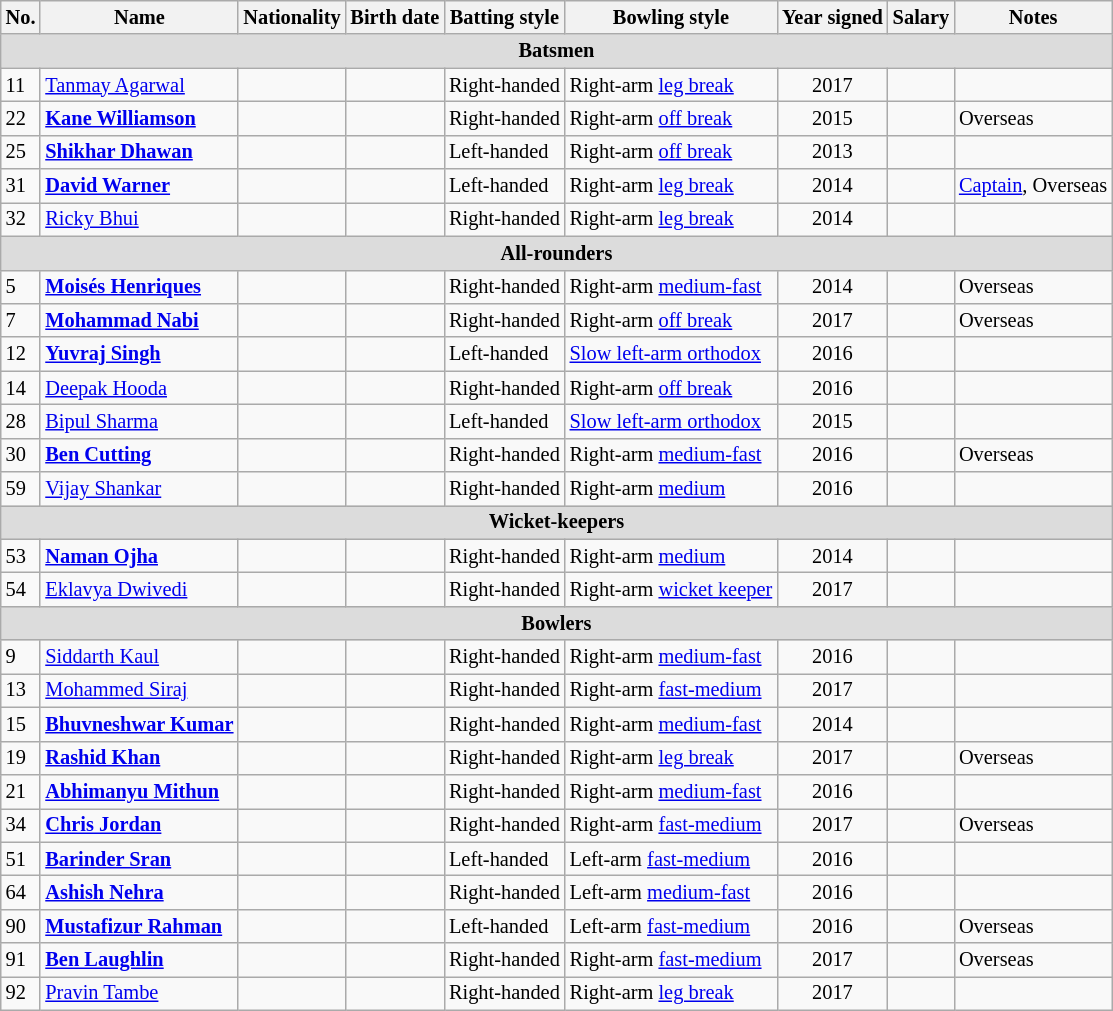<table class="wikitable"  style="font-size:85%;">
<tr>
<th>No.</th>
<th>Name</th>
<th>Nationality</th>
<th>Birth date</th>
<th>Batting style</th>
<th>Bowling style</th>
<th>Year signed</th>
<th>Salary</th>
<th>Notes</th>
</tr>
<tr>
<th colspan="9" style="background: #DCDCDC; text-align:center;">Batsmen</th>
</tr>
<tr>
<td>11</td>
<td><a href='#'>Tanmay Agarwal</a></td>
<td></td>
<td></td>
<td>Right-handed</td>
<td>Right-arm <a href='#'>leg break</a></td>
<td style="text-align:center;">2017</td>
<td style="text-align:right;"></td>
<td></td>
</tr>
<tr>
<td>22</td>
<td><strong><a href='#'>Kane Williamson</a></strong></td>
<td></td>
<td></td>
<td>Right-handed</td>
<td>Right-arm <a href='#'>off break</a></td>
<td style="text-align:center;">2015</td>
<td style="text-align:right;"></td>
<td>Overseas</td>
</tr>
<tr>
<td>25</td>
<td><strong><a href='#'>Shikhar Dhawan</a></strong></td>
<td></td>
<td></td>
<td>Left-handed</td>
<td>Right-arm <a href='#'>off break</a></td>
<td style="text-align:center;">2013</td>
<td style="text-align:right;"></td>
<td></td>
</tr>
<tr>
<td>31</td>
<td><strong><a href='#'>David Warner</a></strong></td>
<td></td>
<td></td>
<td>Left-handed</td>
<td>Right-arm <a href='#'>leg break</a></td>
<td style="text-align:center;">2014</td>
<td style="text-align:right;"></td>
<td><a href='#'>Captain</a>, Overseas</td>
</tr>
<tr>
<td>32</td>
<td><a href='#'>Ricky Bhui</a></td>
<td></td>
<td></td>
<td>Right-handed</td>
<td>Right-arm <a href='#'>leg break</a></td>
<td style="text-align:center;">2014</td>
<td style="text-align:right;"></td>
<td></td>
</tr>
<tr>
<th colspan="9" style="background: #DCDCDC; text-align:center;">All-rounders</th>
</tr>
<tr>
<td>5</td>
<td><strong><a href='#'>Moisés Henriques</a></strong></td>
<td></td>
<td></td>
<td>Right-handed</td>
<td>Right-arm <a href='#'>medium-fast</a></td>
<td style="text-align:center;">2014</td>
<td style="text-align:right;"></td>
<td>Overseas</td>
</tr>
<tr>
<td>7</td>
<td><strong><a href='#'>Mohammad Nabi</a></strong></td>
<td></td>
<td></td>
<td>Right-handed</td>
<td>Right-arm <a href='#'>off break</a></td>
<td style="text-align:center;">2017</td>
<td style="text-align:right;"></td>
<td>Overseas</td>
</tr>
<tr>
<td>12</td>
<td><strong><a href='#'>Yuvraj Singh</a></strong></td>
<td></td>
<td></td>
<td>Left-handed</td>
<td><a href='#'>Slow left-arm orthodox</a></td>
<td style="text-align:center;">2016</td>
<td style="text-align:right;"></td>
<td></td>
</tr>
<tr>
<td>14</td>
<td><a href='#'>Deepak Hooda</a></td>
<td></td>
<td></td>
<td>Right-handed</td>
<td>Right-arm <a href='#'>off break</a></td>
<td style="text-align:center;">2016</td>
<td style="text-align:right;"></td>
<td></td>
</tr>
<tr>
<td>28</td>
<td><a href='#'>Bipul Sharma</a></td>
<td></td>
<td></td>
<td>Left-handed</td>
<td><a href='#'>Slow left-arm orthodox</a></td>
<td style="text-align:center;">2015</td>
<td style="text-align:right;"></td>
<td></td>
</tr>
<tr>
<td>30</td>
<td><strong><a href='#'>Ben Cutting</a></strong></td>
<td></td>
<td></td>
<td>Right-handed</td>
<td>Right-arm <a href='#'>medium-fast</a></td>
<td style="text-align:center;">2016</td>
<td style="text-align:right;"></td>
<td>Overseas</td>
</tr>
<tr>
<td>59</td>
<td><a href='#'>Vijay Shankar</a></td>
<td></td>
<td></td>
<td>Right-handed</td>
<td>Right-arm <a href='#'>medium</a></td>
<td style="text-align:center;">2016</td>
<td style="text-align:right;"></td>
<td></td>
</tr>
<tr>
<th colspan="9" style="background: #DCDCDC; text-align:center;">Wicket-keepers</th>
</tr>
<tr>
<td>53</td>
<td><strong><a href='#'>Naman Ojha</a></strong></td>
<td></td>
<td></td>
<td>Right-handed</td>
<td>Right-arm <a href='#'>medium</a></td>
<td style="text-align:center;">2014</td>
<td style="text-align:right;"></td>
<td></td>
</tr>
<tr>
<td>54</td>
<td><a href='#'>Eklavya Dwivedi</a></td>
<td></td>
<td></td>
<td>Right-handed</td>
<td>Right-arm <a href='#'>wicket keeper</a></td>
<td style="text-align:center;">2017</td>
<td style="text-align:right;"></td>
<td></td>
</tr>
<tr>
<th colspan="9" style="background: #DCDCDC; text-align:center;">Bowlers</th>
</tr>
<tr>
<td>9</td>
<td><a href='#'>Siddarth Kaul</a></td>
<td></td>
<td></td>
<td>Right-handed</td>
<td>Right-arm <a href='#'>medium-fast</a></td>
<td style="text-align:center;">2016</td>
<td style="text-align:right;"></td>
<td></td>
</tr>
<tr>
<td>13</td>
<td><a href='#'>Mohammed Siraj</a></td>
<td></td>
<td></td>
<td>Right-handed</td>
<td>Right-arm <a href='#'>fast-medium</a></td>
<td style="text-align:center;">2017</td>
<td style="text-align:right;"></td>
<td></td>
</tr>
<tr>
<td>15</td>
<td><strong><a href='#'>Bhuvneshwar Kumar</a></strong></td>
<td></td>
<td></td>
<td>Right-handed</td>
<td>Right-arm <a href='#'>medium-fast</a></td>
<td style="text-align:center;">2014</td>
<td style="text-align:right;"></td>
<td></td>
</tr>
<tr>
<td>19</td>
<td><strong><a href='#'>Rashid Khan</a></strong></td>
<td></td>
<td></td>
<td>Right-handed</td>
<td>Right-arm <a href='#'>leg break</a></td>
<td style="text-align:center;">2017</td>
<td style="text-align:right;"></td>
<td>Overseas</td>
</tr>
<tr>
<td>21</td>
<td><strong><a href='#'>Abhimanyu Mithun</a></strong></td>
<td></td>
<td></td>
<td>Right-handed</td>
<td>Right-arm <a href='#'>medium-fast</a></td>
<td style="text-align:center;">2016</td>
<td style="text-align:right;"></td>
<td></td>
</tr>
<tr>
<td>34</td>
<td><strong><a href='#'>Chris Jordan</a></strong></td>
<td></td>
<td></td>
<td>Right-handed</td>
<td>Right-arm <a href='#'>fast-medium</a></td>
<td style="text-align:center;">2017</td>
<td style="text-align:right;"></td>
<td>Overseas</td>
</tr>
<tr>
<td>51</td>
<td><strong><a href='#'>Barinder Sran</a></strong></td>
<td></td>
<td></td>
<td>Left-handed</td>
<td>Left-arm <a href='#'>fast-medium</a></td>
<td style="text-align:center;">2016</td>
<td style="text-align:right;"></td>
<td></td>
</tr>
<tr>
<td>64</td>
<td><strong><a href='#'>Ashish Nehra</a></strong></td>
<td></td>
<td></td>
<td>Right-handed</td>
<td>Left-arm <a href='#'>medium-fast</a></td>
<td style="text-align:center;">2016</td>
<td style="text-align:right;"></td>
<td></td>
</tr>
<tr>
<td>90</td>
<td><strong><a href='#'>Mustafizur Rahman</a></strong></td>
<td></td>
<td></td>
<td>Left-handed</td>
<td>Left-arm <a href='#'>fast-medium</a></td>
<td style="text-align:center;">2016</td>
<td style="text-align:right;"></td>
<td>Overseas</td>
</tr>
<tr>
<td>91</td>
<td><strong><a href='#'>Ben Laughlin</a></strong></td>
<td></td>
<td></td>
<td>Right-handed</td>
<td>Right-arm <a href='#'>fast-medium</a></td>
<td style="text-align:center;">2017</td>
<td style="text-align:right;"></td>
<td>Overseas</td>
</tr>
<tr>
<td>92</td>
<td><a href='#'>Pravin Tambe</a></td>
<td></td>
<td></td>
<td>Right-handed</td>
<td>Right-arm <a href='#'>leg break</a></td>
<td style="text-align:center;">2017</td>
<td style="text-align:right;"></td>
<td></td>
</tr>
</table>
